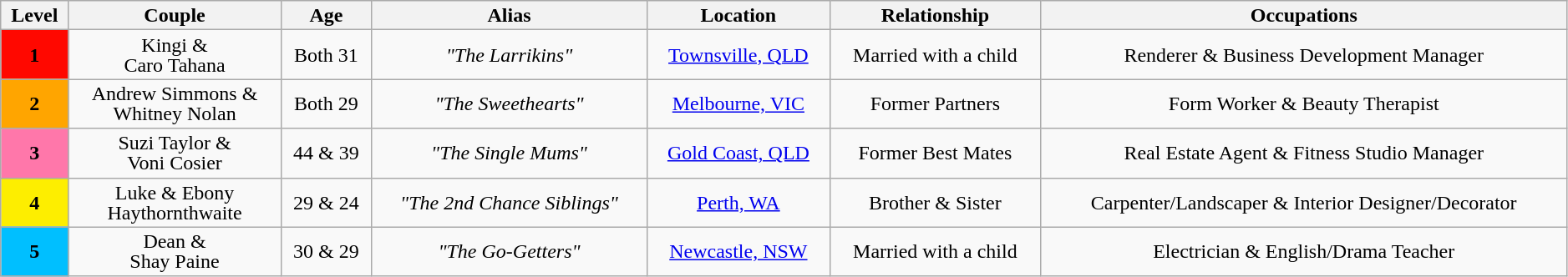<table class="wikitable plainrowheaders" style="text-align:center; line-height:16px; width:99%;">
<tr valign="top">
<th>Level</th>
<th>Couple</th>
<th>Age</th>
<th>Alias</th>
<th>Location</th>
<th>Relationship</th>
<th>Occupations</th>
</tr>
<tr>
<th style="background:#FF0800; color:black;">1</th>
<td>Kingi &<br>Caro Tahana</td>
<td>Both 31</td>
<td><em>"The Larrikins"</em></td>
<td><a href='#'>Townsville, QLD</a></td>
<td>Married with a child</td>
<td>Renderer & Business Development Manager</td>
</tr>
<tr>
<th style="background:#FFA500; color:black;">2</th>
<td>Andrew Simmons &<br>Whitney Nolan</td>
<td>Both 29</td>
<td><em>"The Sweethearts"</em></td>
<td><a href='#'>Melbourne, VIC</a></td>
<td>Former Partners</td>
<td>Form Worker & Beauty Therapist</td>
</tr>
<tr>
<th style="background:#FF77AA; color:black;">3</th>
<td>Suzi Taylor &<br>Voni Cosier</td>
<td>44 & 39</td>
<td><em>"The Single Mums"</em></td>
<td><a href='#'>Gold Coast, QLD</a></td>
<td>Former Best Mates</td>
<td>Real Estate Agent & Fitness Studio Manager</td>
</tr>
<tr>
<th style="background:#FDEE00; color:black;">4</th>
<td>Luke & Ebony <br>Haythornthwaite</td>
<td>29 & 24</td>
<td><em>"The 2nd Chance Siblings"</em></td>
<td><a href='#'>Perth, WA</a></td>
<td>Brother & Sister</td>
<td>Carpenter/Landscaper & Interior Designer/Decorator</td>
</tr>
<tr>
<th style="background:#00BFFF; color:black;">5</th>
<td>Dean &<br>Shay Paine</td>
<td>30 & 29</td>
<td><em>"The Go-Getters"</em></td>
<td><a href='#'>Newcastle, NSW</a></td>
<td>Married with a child</td>
<td>Electrician & English/Drama Teacher</td>
</tr>
</table>
